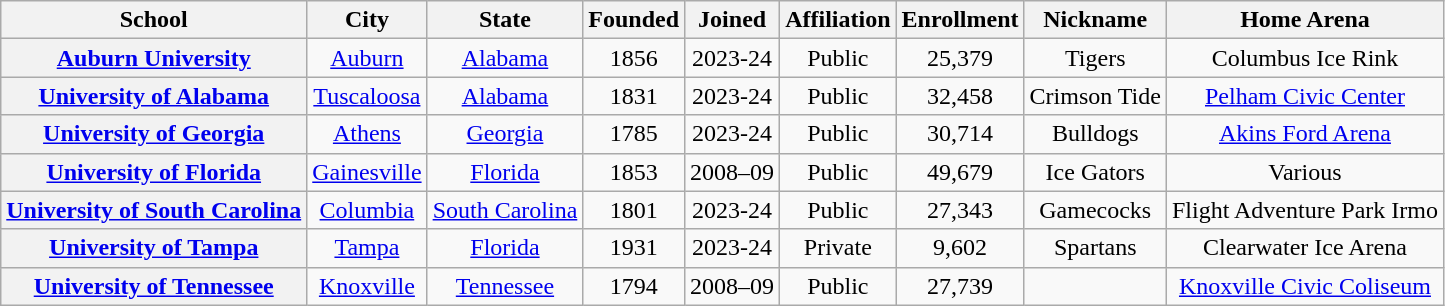<table class="sortable wikitable" style="text-align:center;">
<tr>
<th>School</th>
<th>City</th>
<th>State</th>
<th>Founded</th>
<th>Joined</th>
<th>Affiliation</th>
<th>Enrollment</th>
<th>Nickname</th>
<th>Home Arena</th>
</tr>
<tr>
<th><a href='#'>Auburn University</a></th>
<td><a href='#'>Auburn</a></td>
<td><a href='#'>Alabama</a></td>
<td>1856</td>
<td>2023-24</td>
<td>Public</td>
<td>25,379</td>
<td>Tigers</td>
<td>Columbus Ice Rink</td>
</tr>
<tr>
<th><a href='#'>University of Alabama</a></th>
<td><a href='#'>Tuscaloosa</a></td>
<td><a href='#'>Alabama</a></td>
<td>1831</td>
<td>2023-24</td>
<td>Public</td>
<td>32,458</td>
<td>Crimson Tide</td>
<td><a href='#'>Pelham Civic Center</a></td>
</tr>
<tr>
<th><a href='#'>University of Georgia</a></th>
<td><a href='#'>Athens</a></td>
<td><a href='#'>Georgia</a></td>
<td>1785</td>
<td>2023-24</td>
<td>Public</td>
<td>30,714</td>
<td>Bulldogs</td>
<td><a href='#'>Akins Ford Arena</a></td>
</tr>
<tr>
<th><a href='#'>University of Florida</a></th>
<td><a href='#'>Gainesville</a></td>
<td><a href='#'>Florida</a></td>
<td>1853</td>
<td>2008–09</td>
<td>Public</td>
<td>49,679</td>
<td>Ice Gators</td>
<td>Various</td>
</tr>
<tr>
<th><a href='#'>University of South Carolina</a></th>
<td><a href='#'>Columbia</a></td>
<td><a href='#'>South Carolina</a></td>
<td>1801</td>
<td>2023-24</td>
<td>Public</td>
<td>27,343</td>
<td>Gamecocks</td>
<td>Flight Adventure Park Irmo</td>
</tr>
<tr>
<th><a href='#'>University of Tampa</a></th>
<td><a href='#'>Tampa</a></td>
<td><a href='#'>Florida</a></td>
<td>1931</td>
<td>2023-24</td>
<td>Private</td>
<td>9,602</td>
<td>Spartans</td>
<td>Clearwater Ice Arena</td>
</tr>
<tr>
<th><a href='#'>University of Tennessee</a></th>
<td><a href='#'>Knoxville</a></td>
<td><a href='#'>Tennessee</a></td>
<td>1794</td>
<td>2008–09</td>
<td>Public</td>
<td>27,739</td>
<td></td>
<td><a href='#'>Knoxville Civic Coliseum</a></td>
</tr>
</table>
